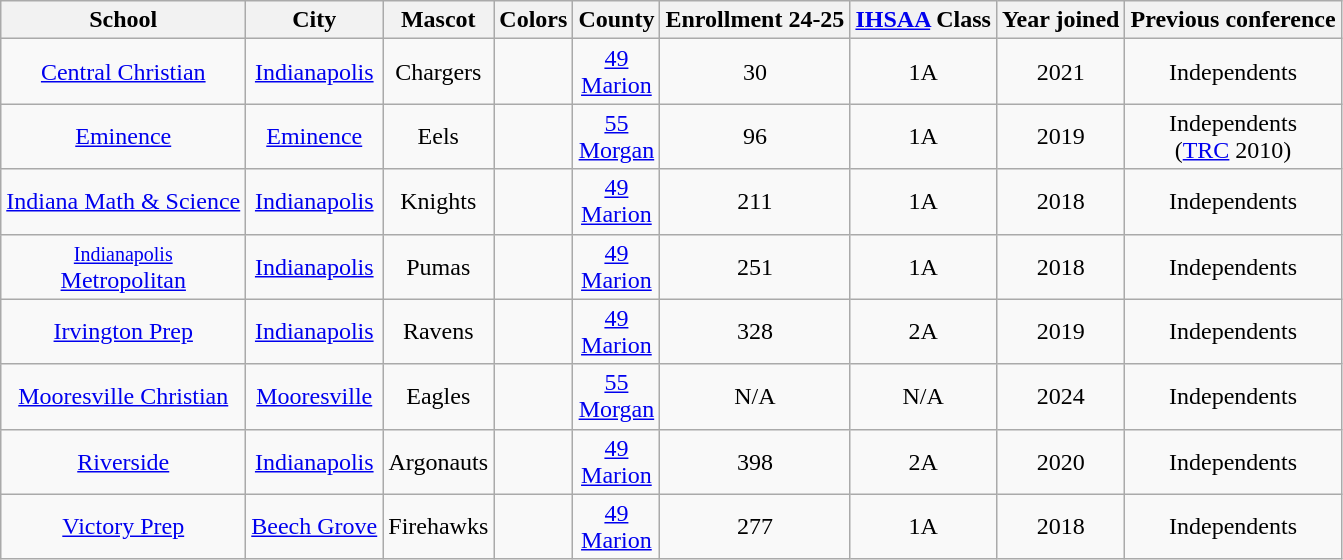<table class="wikitable" style="text-align:center;">
<tr>
<th>School</th>
<th>City</th>
<th>Mascot</th>
<th>Colors</th>
<th>County</th>
<th>Enrollment  24-25</th>
<th><a href='#'>IHSAA</a> Class</th>
<th>Year joined</th>
<th>Previous conference</th>
</tr>
<tr>
<td><a href='#'>Central Christian</a></td>
<td><a href='#'>Indianapolis</a></td>
<td>Chargers</td>
<td>  </td>
<td><a href='#'>49<br>Marion</a></td>
<td>30</td>
<td>1A</td>
<td>2021</td>
<td>Independents</td>
</tr>
<tr>
<td><a href='#'>Eminence</a></td>
<td><a href='#'>Eminence</a></td>
<td>Eels</td>
<td>  </td>
<td><a href='#'>55<br>Morgan</a></td>
<td>96</td>
<td>1A</td>
<td>2019</td>
<td>Independents<br>(<a href='#'>TRC</a> 2010)</td>
</tr>
<tr>
<td><a href='#'>Indiana Math & Science</a></td>
<td><a href='#'>Indianapolis</a></td>
<td>Knights</td>
<td> </td>
<td><a href='#'>49<br>Marion</a></td>
<td>211</td>
<td>1A</td>
<td>2018</td>
<td>Independents</td>
</tr>
<tr>
<td><a href='#'><small>Indianapolis</small> <br> Metropolitan</a></td>
<td><a href='#'>Indianapolis</a></td>
<td>Pumas</td>
<td> </td>
<td><a href='#'>49<br>Marion</a></td>
<td>251</td>
<td>1A</td>
<td>2018</td>
<td>Independents</td>
</tr>
<tr>
<td><a href='#'>Irvington Prep</a></td>
<td><a href='#'>Indianapolis</a></td>
<td>Ravens</td>
<td> </td>
<td><a href='#'>49<br>Marion</a></td>
<td>328</td>
<td>2A</td>
<td>2019</td>
<td>Independents</td>
</tr>
<tr>
<td><a href='#'>Mooresville Christian</a></td>
<td><a href='#'>Mooresville</a></td>
<td>Eagles</td>
<td>  </td>
<td><a href='#'>55<br>Morgan</a></td>
<td>N/A</td>
<td>N/A</td>
<td>2024</td>
<td>Independents</td>
</tr>
<tr>
<td><a href='#'>Riverside</a></td>
<td><a href='#'>Indianapolis</a></td>
<td>Argonauts</td>
<td> </td>
<td><a href='#'>49<br>Marion</a></td>
<td>398</td>
<td>2A</td>
<td>2020</td>
<td>Independents</td>
</tr>
<tr>
<td><a href='#'>Victory Prep</a></td>
<td><a href='#'>Beech Grove</a></td>
<td>Firehawks</td>
<td> </td>
<td><a href='#'>49<br>Marion</a></td>
<td>277</td>
<td>1A</td>
<td>2018</td>
<td>Independents</td>
</tr>
</table>
